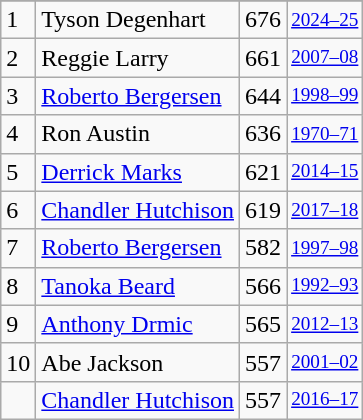<table class="wikitable">
<tr>
</tr>
<tr>
<td>1</td>
<td>Tyson Degenhart</td>
<td>676</td>
<td style="font-size:80%;"><a href='#'>2024–25</a></td>
</tr>
<tr>
<td>2</td>
<td>Reggie Larry</td>
<td>661</td>
<td style="font-size:80%;"><a href='#'>2007–08</a></td>
</tr>
<tr>
<td>3</td>
<td><a href='#'>Roberto Bergersen</a></td>
<td>644</td>
<td style="font-size:80%;"><a href='#'>1998–99</a></td>
</tr>
<tr>
<td>4</td>
<td>Ron Austin</td>
<td>636</td>
<td style="font-size:80%;"><a href='#'>1970–71</a></td>
</tr>
<tr>
<td>5</td>
<td><a href='#'>Derrick Marks</a></td>
<td>621</td>
<td style="font-size:80%;"><a href='#'>2014–15</a></td>
</tr>
<tr>
<td>6</td>
<td><a href='#'>Chandler Hutchison</a></td>
<td>619</td>
<td style="font-size:80%;"><a href='#'>2017–18</a></td>
</tr>
<tr>
<td>7</td>
<td><a href='#'>Roberto Bergersen</a></td>
<td>582</td>
<td style="font-size:80%;"><a href='#'>1997–98</a></td>
</tr>
<tr>
<td>8</td>
<td><a href='#'>Tanoka Beard</a></td>
<td>566</td>
<td style="font-size:80%;"><a href='#'>1992–93</a></td>
</tr>
<tr>
<td>9</td>
<td><a href='#'>Anthony Drmic</a></td>
<td>565</td>
<td style="font-size:80%;"><a href='#'>2012–13</a></td>
</tr>
<tr>
<td>10</td>
<td>Abe Jackson</td>
<td>557</td>
<td style="font-size:80%;"><a href='#'>2001–02</a></td>
</tr>
<tr>
<td></td>
<td><a href='#'>Chandler Hutchison</a></td>
<td>557</td>
<td style="font-size:80%;"><a href='#'>2016–17</a></td>
</tr>
</table>
